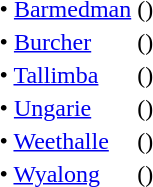<table ->
<tr>
<td>• <a href='#'>Barmedman</a></td>
<td>()</td>
</tr>
<tr>
<td>• <a href='#'>Burcher</a></td>
<td>()</td>
</tr>
<tr>
<td>• <a href='#'>Tallimba</a></td>
<td>()</td>
</tr>
<tr>
<td>• <a href='#'>Ungarie</a></td>
<td>()</td>
</tr>
<tr>
<td>• <a href='#'>Weethalle</a></td>
<td>()</td>
</tr>
<tr>
<td>• <a href='#'>Wyalong</a></td>
<td>()</td>
</tr>
</table>
